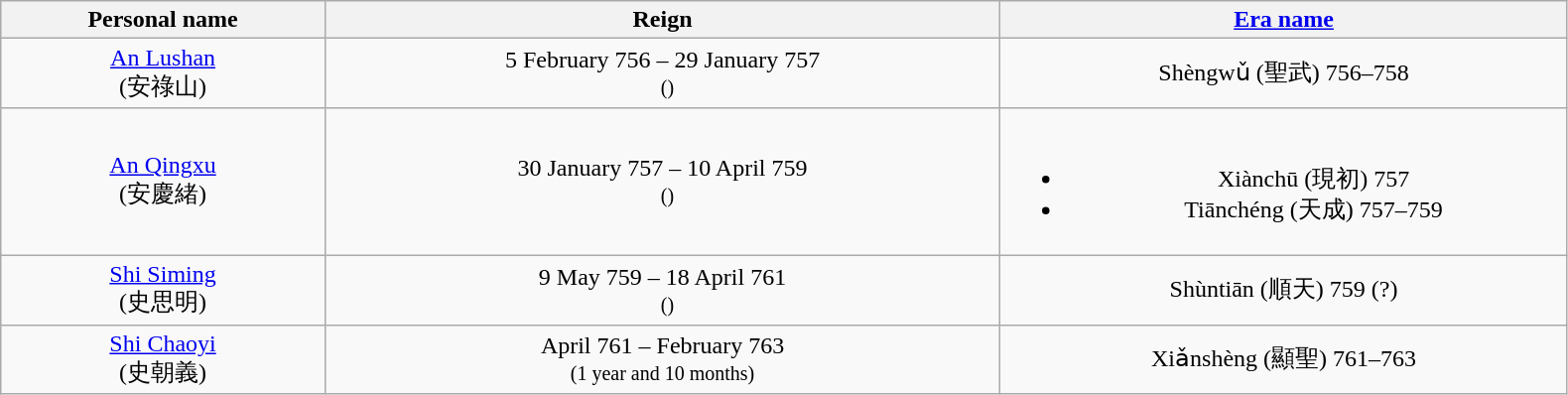<table class="wikitable plainrowheaders" style="text-align:center; ">
<tr>
<th width="12%">Personal name</th>
<th scope="col" width="25%">Reign</th>
<th scope="col" width="21%"><a href='#'>Era name</a></th>
</tr>
<tr>
<td><a href='#'>An Lushan</a><br>(安祿山)</td>
<td>5 February 756 – 29 January 757<br><small>  ()</small></td>
<td>Shèngwǔ (聖武) 756–758</td>
</tr>
<tr>
<td><a href='#'>An Qingxu</a><br>(安慶緒)</td>
<td>30 January 757 – 10 April 759<br><small>  ()</small></td>
<td><br><ul><li>Xiànchū (現初) 757</li><li>Tiānchéng (天成) 757–759</li></ul></td>
</tr>
<tr>
<td><a href='#'>Shi Siming</a><br>(史思明)</td>
<td>9 May 759 – 18 April 761<br><small>  ()</small></td>
<td>Shùntiān (順天) 759 (?)</td>
</tr>
<tr>
<td><a href='#'>Shi Chaoyi</a><br>(史朝義)</td>
<td>April 761 – February 763<br><small>(1 year and 10 months)</small></td>
<td>Xiǎnshèng (顯聖) 761–763</td>
</tr>
</table>
